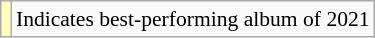<table class="wikitable" style="font-size:90%;">
<tr>
<td style="background-color:#FFFFBB"></td>
<td>Indicates best-performing album of 2021</td>
</tr>
</table>
